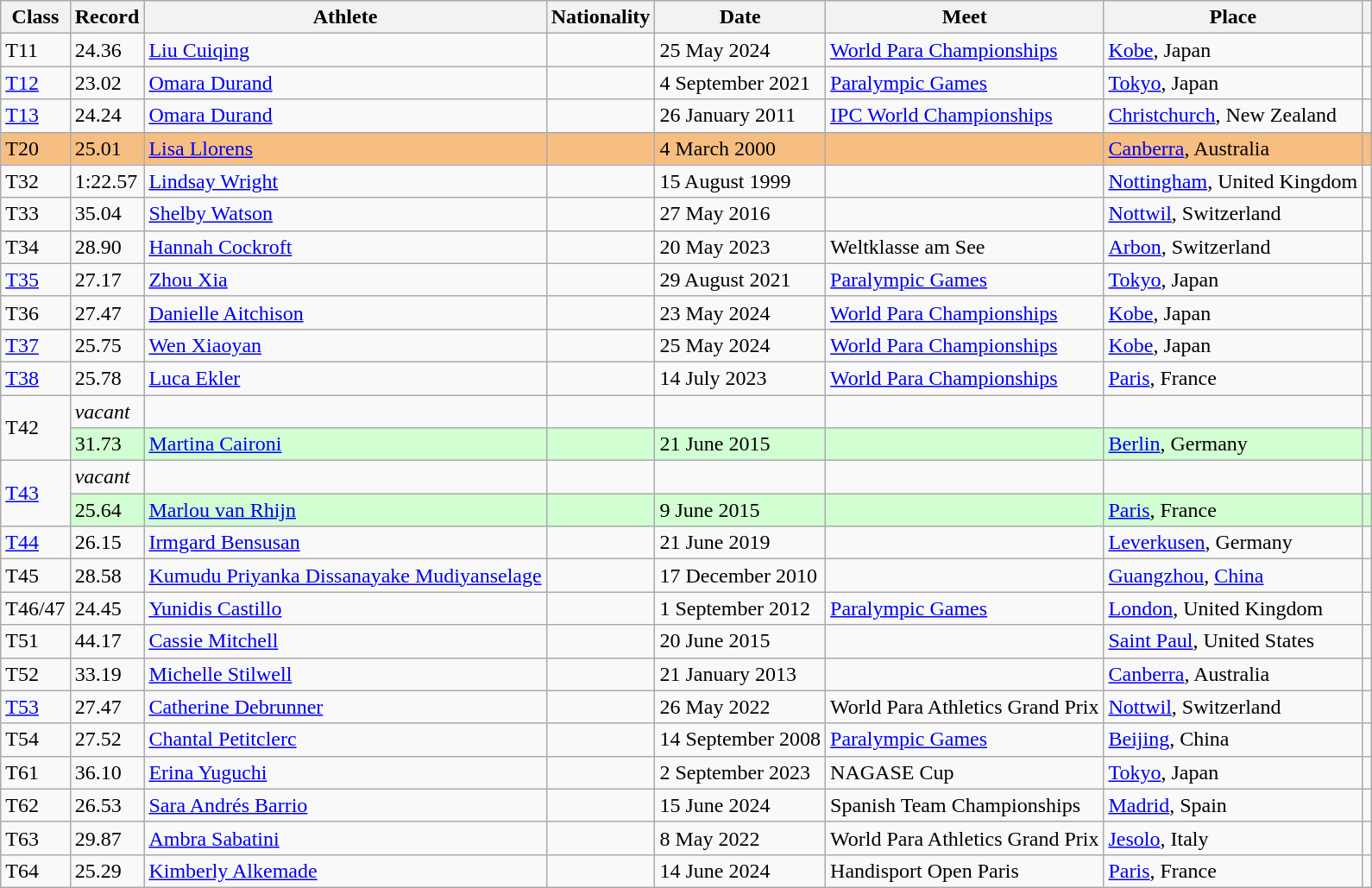<table class="wikitable">
<tr>
<th>Class</th>
<th>Record</th>
<th>Athlete</th>
<th>Nationality</th>
<th>Date</th>
<th>Meet</th>
<th>Place</th>
<th></th>
</tr>
<tr>
<td>T11</td>
<td>24.36<br></td>
<td><a href='#'>Liu Cuiqing</a></td>
<td></td>
<td>25 May 2024</td>
<td><a href='#'>World Para Championships</a></td>
<td><a href='#'>Kobe</a>, Japan</td>
<td></td>
</tr>
<tr>
<td><a href='#'>T12</a></td>
<td>23.02<br></td>
<td><a href='#'>Omara Durand</a></td>
<td></td>
<td>4 September 2021</td>
<td><a href='#'>Paralympic Games</a></td>
<td><a href='#'>Tokyo</a>, Japan</td>
<td></td>
</tr>
<tr>
<td><a href='#'>T13</a></td>
<td>24.24<br></td>
<td><a href='#'>Omara Durand</a></td>
<td></td>
<td>26 January 2011</td>
<td><a href='#'>IPC World Championships</a></td>
<td><a href='#'>Christchurch</a>, New Zealand</td>
<td></td>
</tr>
<tr bgcolor=#F7BE81>
<td>T20</td>
<td>25.01</td>
<td><a href='#'>Lisa Llorens</a></td>
<td></td>
<td>4 March 2000</td>
<td></td>
<td><a href='#'>Canberra</a>, Australia</td>
<td></td>
</tr>
<tr>
<td>T32</td>
<td>1:22.57<br></td>
<td><a href='#'>Lindsay Wright</a></td>
<td></td>
<td>15 August 1999</td>
<td></td>
<td><a href='#'>Nottingham</a>, United Kingdom</td>
<td></td>
</tr>
<tr>
<td>T33</td>
<td>35.04<br></td>
<td><a href='#'>Shelby Watson</a></td>
<td></td>
<td>27 May 2016</td>
<td></td>
<td><a href='#'>Nottwil</a>, Switzerland</td>
<td></td>
</tr>
<tr>
<td>T34</td>
<td>28.90<br></td>
<td><a href='#'>Hannah Cockroft</a></td>
<td></td>
<td>20 May 2023</td>
<td>Weltklasse am See</td>
<td><a href='#'>Arbon</a>, Switzerland</td>
<td></td>
</tr>
<tr>
<td><a href='#'>T35</a></td>
<td>27.17<br></td>
<td><a href='#'>Zhou Xia</a></td>
<td></td>
<td>29 August 2021</td>
<td><a href='#'>Paralympic Games</a></td>
<td><a href='#'>Tokyo</a>, Japan</td>
<td></td>
</tr>
<tr>
<td>T36</td>
<td>27.47<br></td>
<td><a href='#'>Danielle Aitchison</a></td>
<td></td>
<td>23 May 2024</td>
<td><a href='#'>World Para Championships</a></td>
<td><a href='#'>Kobe</a>, Japan</td>
<td></td>
</tr>
<tr>
<td><a href='#'>T37</a></td>
<td>25.75<br></td>
<td><a href='#'>Wen Xiaoyan</a></td>
<td></td>
<td>25 May 2024</td>
<td><a href='#'>World Para Championships</a></td>
<td><a href='#'>Kobe</a>, Japan</td>
<td></td>
</tr>
<tr>
<td><a href='#'>T38</a></td>
<td>25.78<br></td>
<td><a href='#'>Luca Ekler</a></td>
<td></td>
<td>14 July 2023</td>
<td><a href='#'>World Para Championships</a></td>
<td><a href='#'>Paris</a>, France</td>
<td></td>
</tr>
<tr>
<td rowspan=2>T42</td>
<td><em>vacant</em></td>
<td></td>
<td></td>
<td></td>
<td></td>
<td></td>
<td></td>
</tr>
<tr bgcolor=#D2FFD2>
<td>31.73<br></td>
<td><a href='#'>Martina Caironi</a></td>
<td></td>
<td>21 June 2015</td>
<td></td>
<td><a href='#'>Berlin</a>, Germany</td>
<td></td>
</tr>
<tr>
<td rowspan=2><a href='#'>T43</a></td>
<td><em>vacant</em></td>
<td></td>
<td></td>
<td></td>
<td></td>
<td></td>
<td></td>
</tr>
<tr bgcolor=#D2FFD2>
<td>25.64<br></td>
<td><a href='#'>Marlou van Rhijn</a></td>
<td></td>
<td>9 June 2015</td>
<td></td>
<td><a href='#'>Paris</a>, France</td>
<td></td>
</tr>
<tr>
<td><a href='#'>T44</a></td>
<td>26.15<br></td>
<td><a href='#'>Irmgard Bensusan</a></td>
<td></td>
<td>21 June 2019</td>
<td></td>
<td><a href='#'>Leverkusen</a>, Germany</td>
<td></td>
</tr>
<tr>
<td>T45</td>
<td>28.58<br></td>
<td><a href='#'>Kumudu Priyanka Dissanayake Mudiyanselage</a></td>
<td></td>
<td>17 December 2010</td>
<td></td>
<td><a href='#'>Guangzhou</a>, <a href='#'>China</a></td>
<td></td>
</tr>
<tr>
<td>T46/47</td>
<td>24.45<br></td>
<td><a href='#'>Yunidis Castillo</a></td>
<td></td>
<td>1 September 2012</td>
<td><a href='#'>Paralympic Games</a></td>
<td><a href='#'>London</a>, United Kingdom</td>
<td></td>
</tr>
<tr>
<td>T51</td>
<td>44.17<br></td>
<td><a href='#'>Cassie Mitchell</a></td>
<td></td>
<td>20 June 2015</td>
<td></td>
<td><a href='#'>Saint Paul</a>, United States</td>
<td></td>
</tr>
<tr>
<td>T52</td>
<td>33.19<br></td>
<td><a href='#'>Michelle Stilwell</a></td>
<td></td>
<td>21 January 2013</td>
<td></td>
<td><a href='#'>Canberra</a>, Australia</td>
<td></td>
</tr>
<tr>
<td><a href='#'>T53</a></td>
<td>27.47<br></td>
<td><a href='#'>Catherine Debrunner</a></td>
<td></td>
<td>26 May 2022</td>
<td>World Para Athletics Grand Prix</td>
<td><a href='#'>Nottwil</a>, Switzerland</td>
<td></td>
</tr>
<tr>
<td>T54</td>
<td>27.52<br></td>
<td><a href='#'>Chantal Petitclerc</a></td>
<td></td>
<td>14 September 2008</td>
<td><a href='#'>Paralympic Games</a></td>
<td><a href='#'>Beijing</a>, China</td>
<td></td>
</tr>
<tr>
<td>T61</td>
<td>36.10<br></td>
<td><a href='#'>Erina Yuguchi</a></td>
<td></td>
<td>2 September 2023</td>
<td>NAGASE Cup</td>
<td><a href='#'>Tokyo</a>, Japan</td>
<td></td>
</tr>
<tr>
<td>T62</td>
<td>26.53<br></td>
<td><a href='#'>Sara Andrés Barrio</a></td>
<td></td>
<td>15 June 2024</td>
<td>Spanish Team Championships</td>
<td><a href='#'>Madrid</a>, Spain</td>
<td></td>
</tr>
<tr>
<td>T63</td>
<td>29.87<br></td>
<td><a href='#'>Ambra Sabatini</a></td>
<td></td>
<td>8 May 2022</td>
<td>World Para Athletics Grand Prix</td>
<td><a href='#'>Jesolo</a>, Italy</td>
<td></td>
</tr>
<tr>
<td>T64</td>
<td>25.29<br></td>
<td><a href='#'>Kimberly Alkemade</a></td>
<td></td>
<td>14 June 2024</td>
<td>Handisport Open Paris</td>
<td><a href='#'>Paris</a>, France</td>
<td></td>
</tr>
</table>
